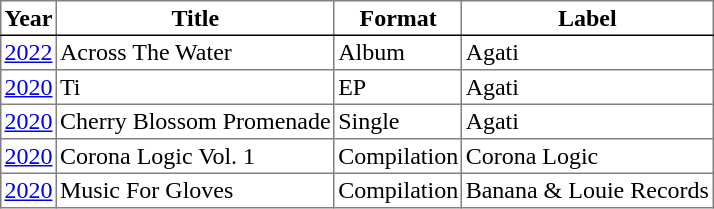<table border=1 cellpadding=2 style="border-collapse:collapse;">
<tr style="border-bottom:1px solid black;">
<th>Year</th>
<th>Title</th>
<th>Format</th>
<th>Label</th>
</tr>
<tr>
<td><a href='#'>2022</a></td>
<td>Across The Water</td>
<td>Album</td>
<td>Agati</td>
</tr>
<tr>
<td><a href='#'>2020</a></td>
<td>Ti</td>
<td>EP</td>
<td>Agati</td>
</tr>
<tr>
<td><a href='#'>2020</a></td>
<td>Cherry Blossom Promenade</td>
<td>Single</td>
<td>Agati</td>
</tr>
<tr>
<td><a href='#'>2020</a></td>
<td>Corona Logic Vol. 1</td>
<td>Compilation</td>
<td>Corona Logic</td>
</tr>
<tr>
<td><a href='#'>2020</a></td>
<td>Music For Gloves</td>
<td>Compilation</td>
<td>Banana & Louie Records</td>
</tr>
</table>
